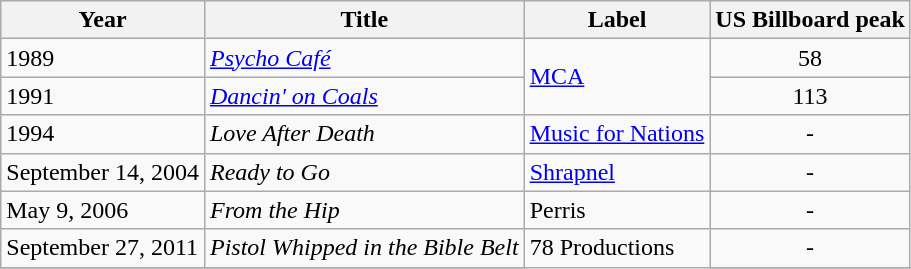<table class="wikitable">
<tr>
<th>Year</th>
<th>Title</th>
<th>Label</th>
<th>US Billboard peak</th>
</tr>
<tr>
<td>1989</td>
<td><em><a href='#'>Psycho Café</a></em></td>
<td rowspan="2"><a href='#'>MCA</a></td>
<td style="text-align:center;">58</td>
</tr>
<tr>
<td>1991</td>
<td><em><a href='#'>Dancin' on Coals</a></em></td>
<td style="text-align:center;">113</td>
</tr>
<tr>
<td>1994</td>
<td><em>Love After Death</em></td>
<td><a href='#'>Music for Nations</a></td>
<td style="text-align:center;">-</td>
</tr>
<tr>
<td>September 14, 2004</td>
<td><em>Ready to Go</em></td>
<td><a href='#'>Shrapnel</a></td>
<td style="text-align:center;">-</td>
</tr>
<tr>
<td>May 9, 2006</td>
<td><em>From the Hip</em></td>
<td>Perris</td>
<td style="text-align:center;">-</td>
</tr>
<tr>
<td>September 27, 2011</td>
<td><em>Pistol Whipped in the Bible Belt</em></td>
<td rowspan="2">78 Productions</td>
<td style="text-align:center;">-</td>
</tr>
<tr>
</tr>
</table>
